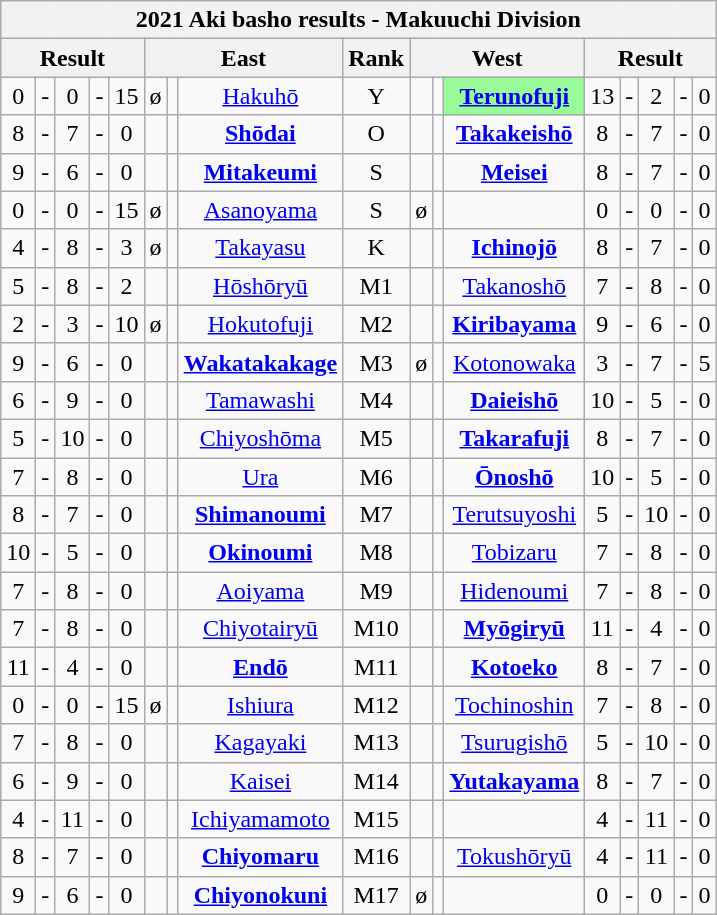<table class="wikitable" style="text-align:center">
<tr>
<th colspan="17">2021 Aki basho results  - Makuuchi Division</th>
</tr>
<tr>
<th colspan="5">Result</th>
<th colspan="3">East</th>
<th>Rank</th>
<th colspan="3">West</th>
<th colspan="5">Result</th>
</tr>
<tr>
<td>0</td>
<td>-</td>
<td>0</td>
<td>-</td>
<td>15</td>
<td>ø</td>
<td></td>
<td><a href='#'>Hakuhō</a></td>
<td>Y</td>
<td></td>
<td></td>
<td style="background: PaleGreen;"><strong><a href='#'>Terunofuji</a></strong></td>
<td>13</td>
<td>-</td>
<td>2</td>
<td>-</td>
<td>0</td>
</tr>
<tr>
<td>8</td>
<td>-</td>
<td>7</td>
<td>-</td>
<td>0</td>
<td></td>
<td></td>
<td><strong><a href='#'>Shōdai</a></strong></td>
<td>O</td>
<td></td>
<td></td>
<td><strong><a href='#'>Takakeishō</a></strong></td>
<td>8</td>
<td>-</td>
<td>7</td>
<td>-</td>
<td>0</td>
</tr>
<tr>
<td>9</td>
<td>-</td>
<td>6</td>
<td>-</td>
<td>0</td>
<td></td>
<td></td>
<td><strong><a href='#'>Mitakeumi</a></strong></td>
<td>S</td>
<td></td>
<td></td>
<td><strong><a href='#'>Meisei</a></strong></td>
<td>8</td>
<td>-</td>
<td>7</td>
<td>-</td>
<td>0</td>
</tr>
<tr>
<td>0</td>
<td>-</td>
<td>0</td>
<td>-</td>
<td>15</td>
<td>ø</td>
<td></td>
<td><a href='#'>Asanoyama</a></td>
<td>S</td>
<td>ø</td>
<td></td>
<td></td>
<td>0</td>
<td>-</td>
<td>0</td>
<td>-</td>
<td>0</td>
</tr>
<tr>
<td>4</td>
<td>-</td>
<td>8</td>
<td>-</td>
<td>3</td>
<td>ø</td>
<td></td>
<td><a href='#'>Takayasu</a></td>
<td>K</td>
<td></td>
<td></td>
<td><strong><a href='#'>Ichinojō</a></strong></td>
<td>8</td>
<td>-</td>
<td>7</td>
<td>-</td>
<td>0</td>
</tr>
<tr>
<td>5</td>
<td>-</td>
<td>8</td>
<td>-</td>
<td>2</td>
<td></td>
<td></td>
<td><a href='#'>Hōshōryū</a></td>
<td>M1</td>
<td></td>
<td></td>
<td><a href='#'>Takanoshō</a></td>
<td>7</td>
<td>-</td>
<td>8</td>
<td>-</td>
<td>0</td>
</tr>
<tr>
<td>2</td>
<td>-</td>
<td>3</td>
<td>-</td>
<td>10</td>
<td>ø</td>
<td></td>
<td><a href='#'>Hokutofuji</a></td>
<td>M2</td>
<td></td>
<td></td>
<td><strong><a href='#'>Kiribayama</a></strong></td>
<td>9</td>
<td>-</td>
<td>6</td>
<td>-</td>
<td>0</td>
</tr>
<tr>
<td>9</td>
<td>-</td>
<td>6</td>
<td>-</td>
<td>0</td>
<td></td>
<td></td>
<td><strong><a href='#'>Wakatakakage</a></strong></td>
<td>M3</td>
<td>ø</td>
<td></td>
<td><a href='#'>Kotonowaka</a></td>
<td>3</td>
<td>-</td>
<td>7</td>
<td>-</td>
<td>5</td>
</tr>
<tr>
<td>6</td>
<td>-</td>
<td>9</td>
<td>-</td>
<td>0</td>
<td></td>
<td></td>
<td><a href='#'>Tamawashi</a></td>
<td>M4</td>
<td></td>
<td></td>
<td><strong><a href='#'>Daieishō</a></strong></td>
<td>10</td>
<td>-</td>
<td>5</td>
<td>-</td>
<td>0</td>
</tr>
<tr>
<td>5</td>
<td>-</td>
<td>10</td>
<td>-</td>
<td>0</td>
<td></td>
<td></td>
<td><a href='#'>Chiyoshōma</a></td>
<td>M5</td>
<td></td>
<td></td>
<td><strong><a href='#'>Takarafuji</a></strong></td>
<td>8</td>
<td>-</td>
<td>7</td>
<td>-</td>
<td>0</td>
</tr>
<tr>
<td>7</td>
<td>-</td>
<td>8</td>
<td>-</td>
<td>0</td>
<td></td>
<td></td>
<td><a href='#'>Ura</a></td>
<td>M6</td>
<td></td>
<td></td>
<td><strong><a href='#'>Ōnoshō</a></strong></td>
<td>10</td>
<td>-</td>
<td>5</td>
<td>-</td>
<td>0</td>
</tr>
<tr>
<td>8</td>
<td>-</td>
<td>7</td>
<td>-</td>
<td>0</td>
<td></td>
<td></td>
<td><strong><a href='#'>Shimanoumi</a></strong></td>
<td>M7</td>
<td></td>
<td></td>
<td><a href='#'>Terutsuyoshi</a></td>
<td>5</td>
<td>-</td>
<td>10</td>
<td>-</td>
<td>0</td>
</tr>
<tr>
<td>10</td>
<td>-</td>
<td>5</td>
<td>-</td>
<td>0</td>
<td></td>
<td></td>
<td><strong><a href='#'>Okinoumi</a></strong></td>
<td>M8</td>
<td></td>
<td></td>
<td><a href='#'>Tobizaru</a></td>
<td>7</td>
<td>-</td>
<td>8</td>
<td>-</td>
<td>0</td>
</tr>
<tr>
<td>7</td>
<td>-</td>
<td>8</td>
<td>-</td>
<td>0</td>
<td></td>
<td></td>
<td><a href='#'>Aoiyama</a></td>
<td>M9</td>
<td></td>
<td></td>
<td><a href='#'>Hidenoumi</a></td>
<td>7</td>
<td>-</td>
<td>8</td>
<td>-</td>
<td>0</td>
</tr>
<tr>
<td>7</td>
<td>-</td>
<td>8</td>
<td>-</td>
<td>0</td>
<td></td>
<td></td>
<td><a href='#'>Chiyotairyū</a></td>
<td>M10</td>
<td></td>
<td></td>
<td><strong><a href='#'>Myōgiryū</a></strong></td>
<td>11</td>
<td>-</td>
<td>4</td>
<td>-</td>
<td>0</td>
</tr>
<tr>
<td>11</td>
<td>-</td>
<td>4</td>
<td>-</td>
<td>0</td>
<td></td>
<td></td>
<td><strong><a href='#'>Endō</a></strong></td>
<td>M11</td>
<td></td>
<td></td>
<td><strong><a href='#'>Kotoeko</a></strong></td>
<td>8</td>
<td>-</td>
<td>7</td>
<td>-</td>
<td>0</td>
</tr>
<tr>
<td>0</td>
<td>-</td>
<td>0</td>
<td>-</td>
<td>15</td>
<td>ø</td>
<td></td>
<td><a href='#'>Ishiura</a></td>
<td>M12</td>
<td></td>
<td></td>
<td><a href='#'>Tochinoshin</a></td>
<td>7</td>
<td>-</td>
<td>8</td>
<td>-</td>
<td>0</td>
</tr>
<tr>
<td>7</td>
<td>-</td>
<td>8</td>
<td>-</td>
<td>0</td>
<td></td>
<td></td>
<td><a href='#'>Kagayaki</a></td>
<td>M13</td>
<td></td>
<td></td>
<td><a href='#'>Tsurugishō</a></td>
<td>5</td>
<td>-</td>
<td>10</td>
<td>-</td>
<td>0</td>
</tr>
<tr>
<td>6</td>
<td>-</td>
<td>9</td>
<td>-</td>
<td>0</td>
<td></td>
<td></td>
<td><a href='#'>Kaisei</a></td>
<td>M14</td>
<td></td>
<td></td>
<td><strong><a href='#'>Yutakayama</a></strong></td>
<td>8</td>
<td>-</td>
<td>7</td>
<td>-</td>
<td>0</td>
</tr>
<tr>
<td>4</td>
<td>-</td>
<td>11</td>
<td>-</td>
<td>0</td>
<td></td>
<td></td>
<td><a href='#'>Ichiyamamoto</a></td>
<td>M15</td>
<td></td>
<td></td>
<td></td>
<td>4</td>
<td>-</td>
<td>11</td>
<td>-</td>
<td>0</td>
</tr>
<tr>
<td>8</td>
<td>-</td>
<td>7</td>
<td>-</td>
<td>0</td>
<td></td>
<td></td>
<td><strong><a href='#'>Chiyomaru</a></strong></td>
<td>M16</td>
<td></td>
<td></td>
<td><a href='#'>Tokushōryū</a></td>
<td>4</td>
<td>-</td>
<td>11</td>
<td>-</td>
<td>0</td>
</tr>
<tr>
<td>9</td>
<td>-</td>
<td>6</td>
<td>-</td>
<td>0</td>
<td></td>
<td></td>
<td><strong><a href='#'>Chiyonokuni</a></strong></td>
<td>M17</td>
<td>ø</td>
<td></td>
<td></td>
<td>0</td>
<td>-</td>
<td>0</td>
<td>-</td>
<td>0</td>
</tr>
</table>
